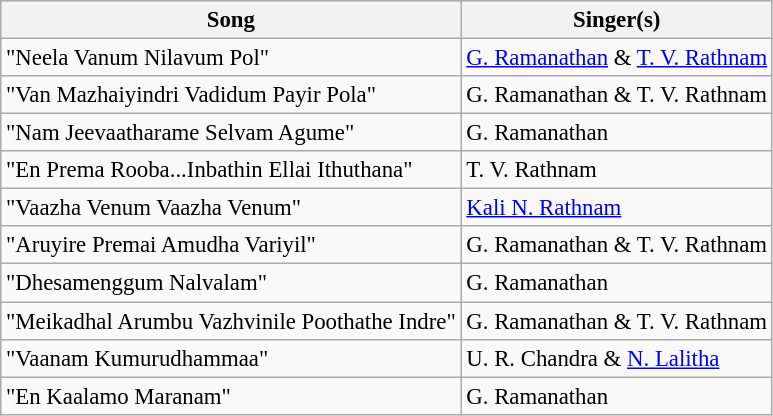<table class="wikitable tracklist" style="font-size:95%;">
<tr>
<th>Song</th>
<th>Singer(s)</th>
</tr>
<tr>
<td>"Neela Vanum Nilavum Pol"</td>
<td><a href='#'>G. Ramanathan</a> & <a href='#'>T. V. Rathnam</a></td>
</tr>
<tr>
<td>"Van Mazhaiyindri Vadidum Payir Pola"</td>
<td>G. Ramanathan & T. V. Rathnam</td>
</tr>
<tr>
<td>"Nam Jeevaatharame Selvam Agume"</td>
<td>G. Ramanathan</td>
</tr>
<tr>
<td>"En Prema Rooba...Inbathin Ellai Ithuthana"</td>
<td>T. V. Rathnam</td>
</tr>
<tr>
<td>"Vaazha Venum Vaazha Venum"</td>
<td><a href='#'>Kali N. Rathnam</a></td>
</tr>
<tr>
<td>"Aruyire Premai Amudha Variyil"</td>
<td>G. Ramanathan & T. V. Rathnam</td>
</tr>
<tr>
<td>"Dhesamenggum Nalvalam"</td>
<td>G. Ramanathan</td>
</tr>
<tr>
<td>"Meikadhal Arumbu Vazhvinile Poothathe Indre"</td>
<td>G. Ramanathan & T. V. Rathnam</td>
</tr>
<tr>
<td>"Vaanam Kumurudhammaa"</td>
<td>U. R. Chandra & <a href='#'>N. Lalitha</a></td>
</tr>
<tr>
<td>"En Kaalamo Maranam"</td>
<td>G. Ramanathan</td>
</tr>
</table>
